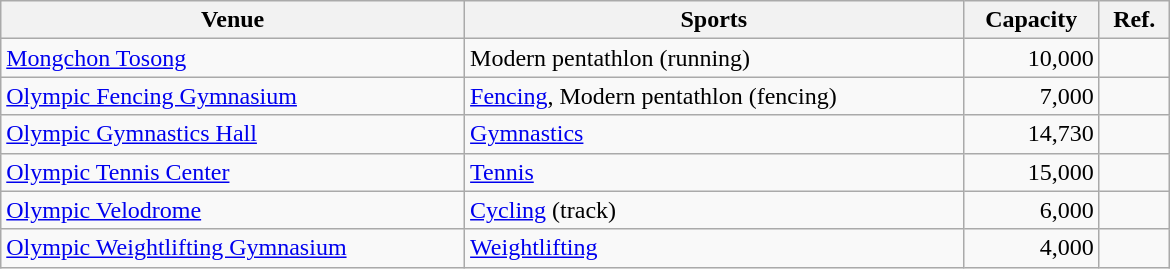<table class="wikitable sortable" width=780px>
<tr>
<th>Venue</th>
<th>Sports</th>
<th>Capacity</th>
<th class="unsortable">Ref.</th>
</tr>
<tr>
<td><a href='#'>Mongchon Tosong</a></td>
<td>Modern pentathlon (running)</td>
<td align="right">10,000</td>
<td align=center></td>
</tr>
<tr>
<td><a href='#'>Olympic Fencing Gymnasium</a></td>
<td><a href='#'>Fencing</a>, Modern pentathlon (fencing)</td>
<td align="right">7,000</td>
<td align=center></td>
</tr>
<tr>
<td><a href='#'>Olympic Gymnastics Hall</a></td>
<td><a href='#'>Gymnastics</a></td>
<td align="right">14,730</td>
<td align=center></td>
</tr>
<tr>
<td><a href='#'>Olympic Tennis Center</a></td>
<td><a href='#'>Tennis</a></td>
<td align="right">15,000</td>
<td align=center></td>
</tr>
<tr>
<td><a href='#'>Olympic Velodrome</a></td>
<td><a href='#'>Cycling</a> (track)</td>
<td align="right">6,000</td>
<td align=center></td>
</tr>
<tr>
<td><a href='#'>Olympic Weightlifting Gymnasium</a></td>
<td><a href='#'>Weightlifting</a></td>
<td align="right">4,000</td>
<td align=center></td>
</tr>
</table>
